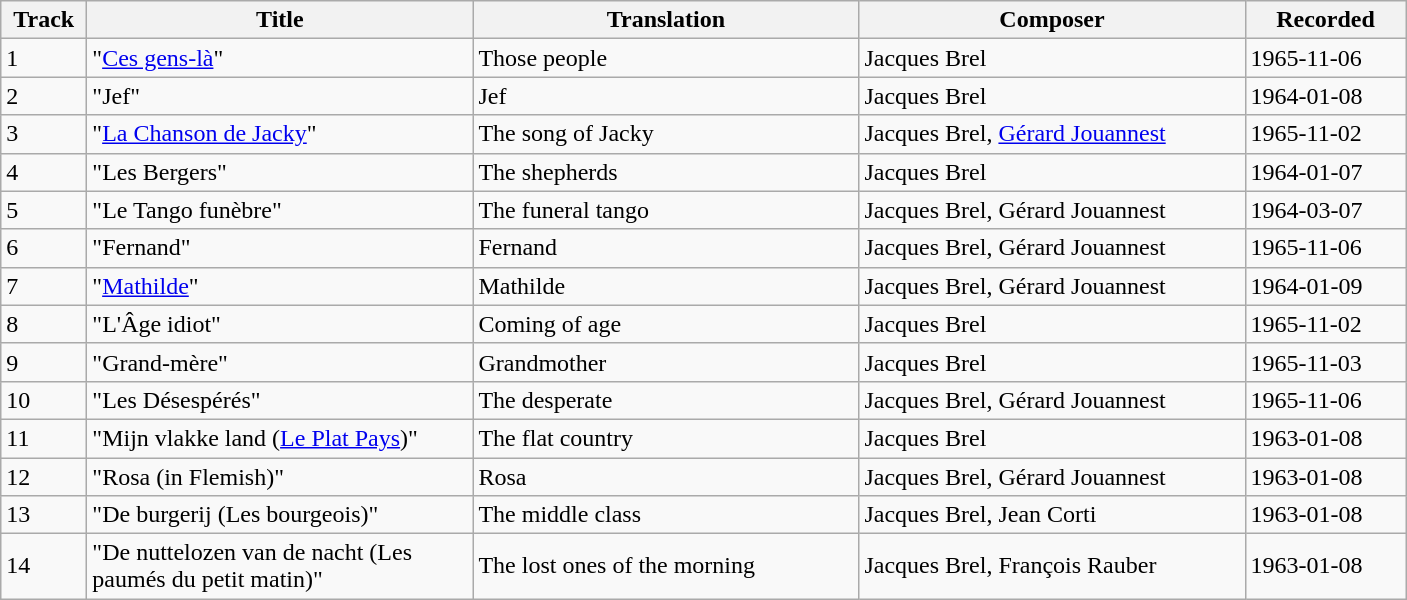<table class="wikitable">
<tr>
<th style="width:50px;">Track</th>
<th style="width:250px;">Title</th>
<th style="width:250px;">Translation</th>
<th style="width:250px;">Composer</th>
<th style="width:100px;">Recorded</th>
</tr>
<tr>
<td>1</td>
<td>"<a href='#'>Ces gens-là</a>"</td>
<td>Those people</td>
<td>Jacques Brel</td>
<td>1965-11-06</td>
</tr>
<tr>
<td>2</td>
<td>"Jef"</td>
<td>Jef</td>
<td>Jacques Brel</td>
<td>1964-01-08</td>
</tr>
<tr>
<td>3</td>
<td>"<a href='#'>La Chanson de Jacky</a>"</td>
<td>The song of Jacky</td>
<td>Jacques Brel, <a href='#'>Gérard Jouannest</a></td>
<td>1965-11-02</td>
</tr>
<tr>
<td>4</td>
<td>"Les Bergers"</td>
<td>The shepherds</td>
<td>Jacques Brel</td>
<td>1964-01-07</td>
</tr>
<tr>
<td>5</td>
<td>"Le Tango funèbre"</td>
<td>The funeral tango</td>
<td>Jacques Brel, Gérard Jouannest</td>
<td>1964-03-07</td>
</tr>
<tr>
<td>6</td>
<td>"Fernand"</td>
<td>Fernand</td>
<td>Jacques Brel, Gérard Jouannest</td>
<td>1965-11-06</td>
</tr>
<tr>
<td>7</td>
<td>"<a href='#'>Mathilde</a>"</td>
<td>Mathilde</td>
<td>Jacques Brel, Gérard Jouannest</td>
<td>1964-01-09</td>
</tr>
<tr>
<td>8</td>
<td>"L'Âge idiot"</td>
<td>Coming of age</td>
<td>Jacques Brel</td>
<td>1965-11-02</td>
</tr>
<tr>
<td>9</td>
<td>"Grand-mère"</td>
<td>Grandmother</td>
<td>Jacques Brel</td>
<td>1965-11-03</td>
</tr>
<tr>
<td>10</td>
<td>"Les Désespérés"</td>
<td>The desperate</td>
<td>Jacques Brel, Gérard Jouannest</td>
<td>1965-11-06</td>
</tr>
<tr>
<td>11</td>
<td>"Mijn vlakke land (<a href='#'>Le Plat Pays</a>)"</td>
<td>The flat country</td>
<td>Jacques Brel</td>
<td>1963-01-08</td>
</tr>
<tr>
<td>12</td>
<td>"Rosa (in Flemish)"</td>
<td>Rosa</td>
<td>Jacques Brel, Gérard Jouannest</td>
<td>1963-01-08</td>
</tr>
<tr>
<td>13</td>
<td>"De burgerij (Les bourgeois)"</td>
<td>The middle class</td>
<td>Jacques Brel, Jean Corti</td>
<td>1963-01-08</td>
</tr>
<tr>
<td>14</td>
<td>"De nuttelozen van de nacht (Les paumés du petit matin)"</td>
<td>The lost ones of the morning</td>
<td>Jacques Brel, François Rauber</td>
<td>1963-01-08</td>
</tr>
</table>
